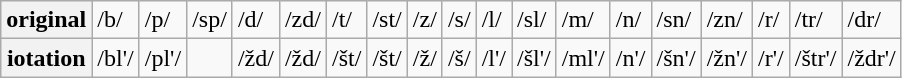<table class="wikitable">
<tr>
<th colspan="1">original</th>
<td>/b/</td>
<td>/p/</td>
<td>/sp/</td>
<td>/d/</td>
<td>/zd/</td>
<td>/t/</td>
<td>/st/</td>
<td>/z/</td>
<td>/s/</td>
<td>/l/</td>
<td>/sl/</td>
<td>/m/</td>
<td>/n/</td>
<td>/sn/</td>
<td>/zn/</td>
<td>/r/</td>
<td>/tr/</td>
<td>/dr/</td>
</tr>
<tr>
<th colspan="1">iotation</th>
<td>/bl'/</td>
<td>/pl'/</td>
<td></td>
<td>/žd/</td>
<td>/žd/</td>
<td>/št/</td>
<td>/št/</td>
<td>/ž/</td>
<td>/š/</td>
<td>/l'/</td>
<td>/šl'/</td>
<td>/ml'/</td>
<td>/n'/</td>
<td>/šn'/</td>
<td>/žn'/</td>
<td>/r'/</td>
<td>/štr'/</td>
<td>/ždr'/</td>
</tr>
</table>
